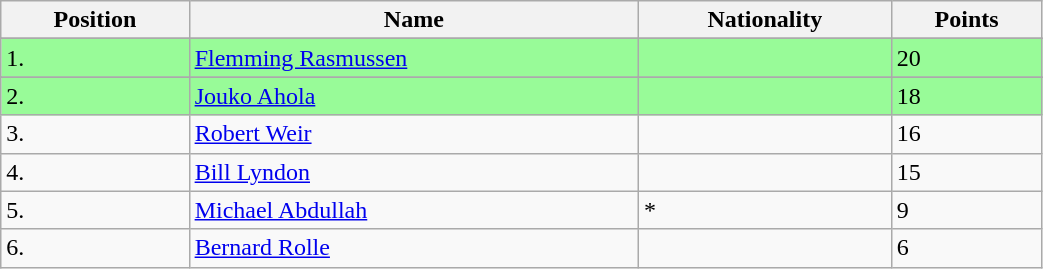<table class="wikitable" style="display: inline-table; width: 55%;">
<tr>
<th>Position</th>
<th>Name</th>
<th>Nationality</th>
<th>Points</th>
</tr>
<tr>
</tr>
<tr style="background:palegreen">
<td>1.</td>
<td><a href='#'>Flemming Rasmussen</a></td>
<td></td>
<td>20</td>
</tr>
<tr>
</tr>
<tr style="background:palegreen">
<td>2.</td>
<td><a href='#'>Jouko Ahola</a></td>
<td></td>
<td>18</td>
</tr>
<tr>
<td>3.</td>
<td><a href='#'>Robert Weir</a></td>
<td></td>
<td>16</td>
</tr>
<tr>
<td>4.</td>
<td><a href='#'>Bill Lyndon</a></td>
<td></td>
<td>15</td>
</tr>
<tr>
<td>5.</td>
<td><a href='#'>Michael Abdullah</a></td>
<td>*</td>
<td>9</td>
</tr>
<tr>
<td>6.</td>
<td><a href='#'>Bernard Rolle</a></td>
<td></td>
<td>6</td>
</tr>
</table>
